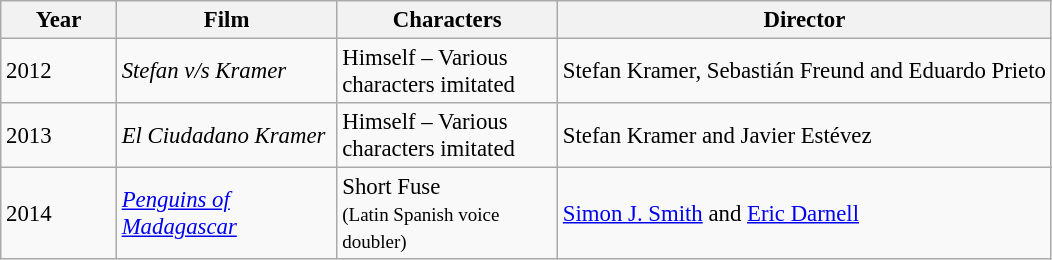<table class="wikitable" style="font-size:95%;">
<tr>
<th width="70" rowspan="1">Year</th>
<th width="140" rowspan="1">Film</th>
<th width="140" rowspan="1">Characters</th>
<th>Director</th>
</tr>
<tr>
<td>2012</td>
<td><em>Stefan v/s Kramer</em></td>
<td>Himself – Various characters imitated</td>
<td>Stefan Kramer, Sebastián Freund and Eduardo Prieto</td>
</tr>
<tr>
<td>2013</td>
<td><em>El Ciudadano Kramer</em></td>
<td>Himself – Various characters imitated</td>
<td>Stefan Kramer and Javier Estévez</td>
</tr>
<tr>
<td>2014</td>
<td><em><a href='#'>Penguins of Madagascar</a></em></td>
<td>Short Fuse <br><small>(Latin Spanish voice doubler)</small></td>
<td><a href='#'>Simon J. Smith</a> and <a href='#'>Eric Darnell</a></td>
</tr>
</table>
